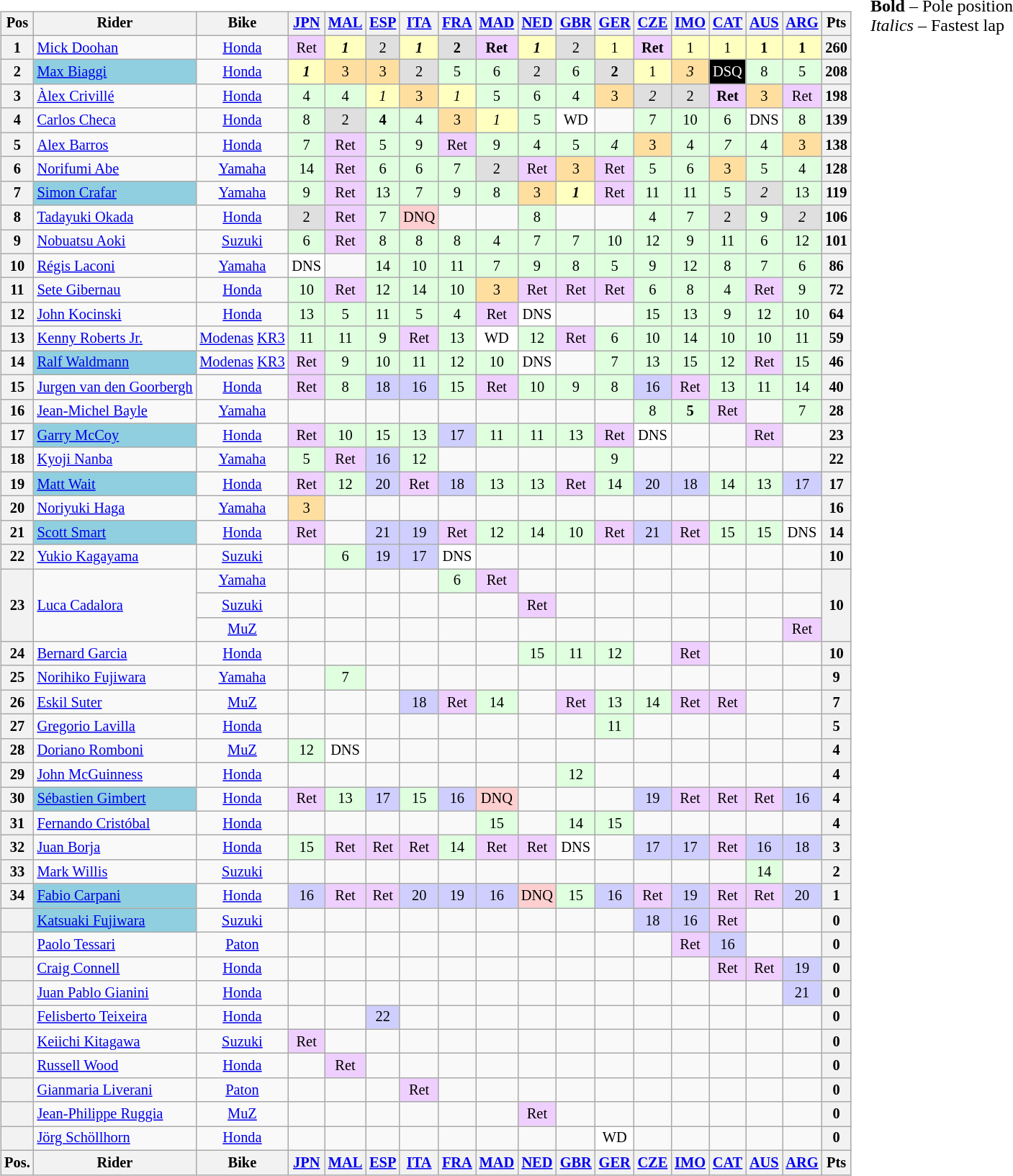<table>
<tr>
<td><br><table class="wikitable" style="font-size: 85%; text-align:center">
<tr valign="top">
<th valign="middle">Pos</th>
<th valign="middle">Rider</th>
<th valign="middle">Bike<br></th>
<th><a href='#'>JPN</a><br></th>
<th><a href='#'>MAL</a><br></th>
<th><a href='#'>ESP</a><br></th>
<th><a href='#'>ITA</a><br></th>
<th><a href='#'>FRA</a><br></th>
<th><a href='#'>MAD</a><br></th>
<th><a href='#'>NED</a><br></th>
<th><a href='#'>GBR</a><br></th>
<th><a href='#'>GER</a><br></th>
<th><a href='#'>CZE</a><br></th>
<th><a href='#'>IMO</a><br></th>
<th><a href='#'>CAT</a><br></th>
<th><a href='#'>AUS</a><br></th>
<th><a href='#'>ARG</a><br></th>
<th valign="middle">Pts</th>
</tr>
<tr>
<th>1</th>
<td align="left"> <a href='#'>Mick Doohan</a></td>
<td><a href='#'>Honda</a></td>
<td style="background:#efcfff;">Ret</td>
<td style="background:#ffffbf;"><strong><em>1</em></strong></td>
<td style="background:#dfdfdf;">2</td>
<td style="background:#ffffbf;"><strong><em>1</em></strong></td>
<td style="background:#dfdfdf;"><strong>2</strong></td>
<td style="background:#efcfff;"><strong>Ret</strong></td>
<td style="background:#ffffbf;"><strong><em>1</em></strong></td>
<td style="background:#dfdfdf;">2</td>
<td style="background:#ffffbf;">1</td>
<td style="background:#efcfff;"><strong>Ret</strong></td>
<td style="background:#ffffbf;">1</td>
<td style="background:#ffffbf;">1</td>
<td style="background:#ffffbf;"><strong>1</strong></td>
<td style="background:#ffffbf;"><strong>1</strong></td>
<th>260</th>
</tr>
<tr>
<th>2</th>
<td style="background:#8fcfdf;" align="left"> <a href='#'>Max Biaggi</a></td>
<td><a href='#'>Honda</a></td>
<td style="background:#ffffbf;"><strong><em>1</em></strong></td>
<td style="background:#ffdf9f;">3</td>
<td style="background:#ffdf9f;">3</td>
<td style="background:#dfdfdf;">2</td>
<td style="background:#dfffdf;">5</td>
<td style="background:#dfffdf;">6</td>
<td style="background:#dfdfdf;">2</td>
<td style="background:#dfffdf;">6</td>
<td style="background:#dfdfdf;"><strong>2</strong></td>
<td style="background:#ffffbf;">1</td>
<td style="background:#ffdf9f;"><em>3</em></td>
<td style="background:black; color:white;">DSQ</td>
<td style="background:#dfffdf;">8</td>
<td style="background:#dfffdf;">5</td>
<th>208</th>
</tr>
<tr>
<th>3</th>
<td align="left"> <a href='#'>Àlex Crivillé</a></td>
<td><a href='#'>Honda</a></td>
<td style="background:#dfffdf;">4</td>
<td style="background:#dfffdf;">4</td>
<td style="background:#ffffbf;"><em>1</em></td>
<td style="background:#ffdf9f;">3</td>
<td style="background:#ffffbf;"><em>1</em></td>
<td style="background:#dfffdf;">5</td>
<td style="background:#dfffdf;">6</td>
<td style="background:#dfffdf;">4</td>
<td style="background:#ffdf9f;">3</td>
<td style="background:#dfdfdf;"><em>2</em></td>
<td style="background:#dfdfdf;">2</td>
<td style="background:#efcfff;"><strong>Ret</strong></td>
<td style="background:#ffdf9f;">3</td>
<td style="background:#efcfff;">Ret</td>
<th>198</th>
</tr>
<tr>
<th>4</th>
<td align="left"> <a href='#'>Carlos Checa</a></td>
<td><a href='#'>Honda</a></td>
<td style="background:#dfffdf;">8</td>
<td style="background:#dfdfdf;">2</td>
<td style="background:#dfffdf;"><strong>4</strong></td>
<td style="background:#dfffdf;">4</td>
<td style="background:#ffdf9f;">3</td>
<td style="background:#ffffbf;"><em>1</em></td>
<td style="background:#dfffdf;">5</td>
<td style="background:#ffffff;">WD</td>
<td></td>
<td style="background:#dfffdf;">7</td>
<td style="background:#dfffdf;">10</td>
<td style="background:#dfffdf;">6</td>
<td style="background:#ffffff;">DNS</td>
<td style="background:#dfffdf;">8</td>
<th>139</th>
</tr>
<tr>
<th>5</th>
<td align="left"> <a href='#'>Alex Barros</a></td>
<td><a href='#'>Honda</a></td>
<td style="background:#dfffdf;">7</td>
<td style="background:#efcfff;">Ret</td>
<td style="background:#dfffdf;">5</td>
<td style="background:#dfffdf;">9</td>
<td style="background:#efcfff;">Ret</td>
<td style="background:#dfffdf;">9</td>
<td style="background:#dfffdf;">4</td>
<td style="background:#dfffdf;">5</td>
<td style="background:#dfffdf;"><em>4</em></td>
<td style="background:#ffdf9f;">3</td>
<td style="background:#dfffdf;">4</td>
<td style="background:#dfffdf;"><em>7</em></td>
<td style="background:#dfffdf;">4</td>
<td style="background:#ffdf9f;">3</td>
<th>138</th>
</tr>
<tr>
<th>6</th>
<td align="left"> <a href='#'>Norifumi Abe</a></td>
<td><a href='#'>Yamaha</a></td>
<td style="background:#dfffdf;">14</td>
<td style="background:#efcfff;">Ret</td>
<td style="background:#dfffdf;">6</td>
<td style="background:#dfffdf;">6</td>
<td style="background:#dfffdf;">7</td>
<td style="background:#dfdfdf;">2</td>
<td style="background:#efcfff;">Ret</td>
<td style="background:#ffdf9f;">3</td>
<td style="background:#efcfff;">Ret</td>
<td style="background:#dfffdf;">5</td>
<td style="background:#dfffdf;">6</td>
<td style="background:#ffdf9f;">3</td>
<td style="background:#dfffdf;">5</td>
<td style="background:#dfffdf;">4</td>
<th>128</th>
</tr>
<tr>
<th>7</th>
<td style="background:#8fcfdf;" align="left"> <a href='#'>Simon Crafar</a></td>
<td><a href='#'>Yamaha</a></td>
<td style="background:#dfffdf;">9</td>
<td style="background:#efcfff;">Ret</td>
<td style="background:#dfffdf;">13</td>
<td style="background:#dfffdf;">7</td>
<td style="background:#dfffdf;">9</td>
<td style="background:#dfffdf;">8</td>
<td style="background:#ffdf9f;">3</td>
<td style="background:#ffffbf;"><strong><em>1</em></strong></td>
<td style="background:#efcfff;">Ret</td>
<td style="background:#dfffdf;">11</td>
<td style="background:#dfffdf;">11</td>
<td style="background:#dfffdf;">5</td>
<td style="background:#dfdfdf;"><em>2</em></td>
<td style="background:#dfffdf;">13</td>
<th>119</th>
</tr>
<tr>
<th>8</th>
<td align="left"> <a href='#'>Tadayuki Okada</a></td>
<td><a href='#'>Honda</a></td>
<td style="background:#dfdfdf;">2</td>
<td style="background:#efcfff;">Ret</td>
<td style="background:#dfffdf;">7</td>
<td style="background:#ffcfcf;">DNQ</td>
<td></td>
<td></td>
<td style="background:#dfffdf;">8</td>
<td></td>
<td></td>
<td style="background:#dfffdf;">4</td>
<td style="background:#dfffdf;">7</td>
<td style="background:#dfdfdf;">2</td>
<td style="background:#dfffdf;">9</td>
<td style="background:#dfdfdf;"><em>2</em></td>
<th>106</th>
</tr>
<tr>
<th>9</th>
<td align="left"> <a href='#'>Nobuatsu Aoki</a></td>
<td><a href='#'>Suzuki</a></td>
<td style="background:#dfffdf;">6</td>
<td style="background:#efcfff;">Ret</td>
<td style="background:#dfffdf;">8</td>
<td style="background:#dfffdf;">8</td>
<td style="background:#dfffdf;">8</td>
<td style="background:#dfffdf;">4</td>
<td style="background:#dfffdf;">7</td>
<td style="background:#dfffdf;">7</td>
<td style="background:#dfffdf;">10</td>
<td style="background:#dfffdf;">12</td>
<td style="background:#dfffdf;">9</td>
<td style="background:#dfffdf;">11</td>
<td style="background:#dfffdf;">6</td>
<td style="background:#dfffdf;">12</td>
<th>101</th>
</tr>
<tr>
<th>10</th>
<td align="left"> <a href='#'>Régis Laconi</a></td>
<td><a href='#'>Yamaha</a></td>
<td style="background:#ffffff;">DNS</td>
<td></td>
<td style="background:#dfffdf;">14</td>
<td style="background:#dfffdf;">10</td>
<td style="background:#dfffdf;">11</td>
<td style="background:#dfffdf;">7</td>
<td style="background:#dfffdf;">9</td>
<td style="background:#dfffdf;">8</td>
<td style="background:#dfffdf;">5</td>
<td style="background:#dfffdf;">9</td>
<td style="background:#dfffdf;">12</td>
<td style="background:#dfffdf;">8</td>
<td style="background:#dfffdf;">7</td>
<td style="background:#dfffdf;">6</td>
<th>86</th>
</tr>
<tr>
<th>11</th>
<td align="left"> <a href='#'>Sete Gibernau</a></td>
<td><a href='#'>Honda</a></td>
<td style="background:#dfffdf;">10</td>
<td style="background:#efcfff;">Ret</td>
<td style="background:#dfffdf;">12</td>
<td style="background:#dfffdf;">14</td>
<td style="background:#dfffdf;">10</td>
<td style="background:#ffdf9f;">3</td>
<td style="background:#efcfff;">Ret</td>
<td style="background:#efcfff;">Ret</td>
<td style="background:#efcfff;">Ret</td>
<td style="background:#dfffdf;">6</td>
<td style="background:#dfffdf;">8</td>
<td style="background:#dfffdf;">4</td>
<td style="background:#efcfff;">Ret</td>
<td style="background:#dfffdf;">9</td>
<th>72</th>
</tr>
<tr>
<th>12</th>
<td align="left"> <a href='#'>John Kocinski</a></td>
<td><a href='#'>Honda</a></td>
<td style="background:#dfffdf;">13</td>
<td style="background:#dfffdf;">5</td>
<td style="background:#dfffdf;">11</td>
<td style="background:#dfffdf;">5</td>
<td style="background:#dfffdf;">4</td>
<td style="background:#efcfff;">Ret</td>
<td style="background:#ffffff;">DNS</td>
<td></td>
<td></td>
<td style="background:#dfffdf;">15</td>
<td style="background:#dfffdf;">13</td>
<td style="background:#dfffdf;">9</td>
<td style="background:#dfffdf;">12</td>
<td style="background:#dfffdf;">10</td>
<th>64</th>
</tr>
<tr>
<th>13</th>
<td align="left"> <a href='#'>Kenny Roberts Jr.</a></td>
<td><a href='#'>Modenas</a> <a href='#'>KR3</a></td>
<td style="background:#dfffdf;">11</td>
<td style="background:#dfffdf;">11</td>
<td style="background:#dfffdf;">9</td>
<td style="background:#efcfff;">Ret</td>
<td style="background:#dfffdf;">13</td>
<td style="background:#ffffff;">WD</td>
<td style="background:#dfffdf;">12</td>
<td style="background:#efcfff;">Ret</td>
<td style="background:#dfffdf;">6</td>
<td style="background:#dfffdf;">10</td>
<td style="background:#dfffdf;">14</td>
<td style="background:#dfffdf;">10</td>
<td style="background:#dfffdf;">10</td>
<td style="background:#dfffdf;">11</td>
<th>59</th>
</tr>
<tr>
<th>14</th>
<td style="background:#8fcfdf;" align="left"> <a href='#'>Ralf Waldmann</a></td>
<td><a href='#'>Modenas</a> <a href='#'>KR3</a></td>
<td style="background:#efcfff;">Ret</td>
<td style="background:#dfffdf;">9</td>
<td style="background:#dfffdf;">10</td>
<td style="background:#dfffdf;">11</td>
<td style="background:#dfffdf;">12</td>
<td style="background:#dfffdf;">10</td>
<td style="background:#ffffff;">DNS</td>
<td></td>
<td style="background:#dfffdf;">7</td>
<td style="background:#dfffdf;">13</td>
<td style="background:#dfffdf;">15</td>
<td style="background:#dfffdf;">12</td>
<td style="background:#efcfff;">Ret</td>
<td style="background:#dfffdf;">15</td>
<th>46</th>
</tr>
<tr>
<th>15</th>
<td align="left"> <a href='#'>Jurgen van den Goorbergh</a></td>
<td><a href='#'>Honda</a></td>
<td style="background:#efcfff;">Ret</td>
<td style="background:#dfffdf;">8</td>
<td style="background:#cfcfff;">18</td>
<td style="background:#cfcfff;">16</td>
<td style="background:#dfffdf;">15</td>
<td style="background:#efcfff;">Ret</td>
<td style="background:#dfffdf;">10</td>
<td style="background:#dfffdf;">9</td>
<td style="background:#dfffdf;">8</td>
<td style="background:#cfcfff;">16</td>
<td style="background:#efcfff;">Ret</td>
<td style="background:#dfffdf;">13</td>
<td style="background:#dfffdf;">11</td>
<td style="background:#dfffdf;">14</td>
<th>40</th>
</tr>
<tr>
<th>16</th>
<td align="left"> <a href='#'>Jean-Michel Bayle</a></td>
<td><a href='#'>Yamaha</a></td>
<td></td>
<td></td>
<td></td>
<td></td>
<td></td>
<td></td>
<td></td>
<td></td>
<td></td>
<td style="background:#dfffdf;">8</td>
<td style="background:#dfffdf;"><strong>5</strong></td>
<td style="background:#efcfff;">Ret</td>
<td></td>
<td style="background:#dfffdf;">7</td>
<th>28</th>
</tr>
<tr>
<th>17</th>
<td style="background:#8fcfdf;" align="left"> <a href='#'>Garry McCoy</a></td>
<td><a href='#'>Honda</a></td>
<td style="background:#efcfff;">Ret</td>
<td style="background:#dfffdf;">10</td>
<td style="background:#dfffdf;">15</td>
<td style="background:#dfffdf;">13</td>
<td style="background:#cfcfff;">17</td>
<td style="background:#dfffdf;">11</td>
<td style="background:#dfffdf;">11</td>
<td style="background:#dfffdf;">13</td>
<td style="background:#efcfff;">Ret</td>
<td style="background:#ffffff;">DNS</td>
<td></td>
<td></td>
<td style="background:#efcfff;">Ret</td>
<td></td>
<th>23</th>
</tr>
<tr>
<th>18</th>
<td align="left"> <a href='#'>Kyoji Nanba</a></td>
<td><a href='#'>Yamaha</a></td>
<td style="background:#dfffdf;">5</td>
<td style="background:#efcfff;">Ret</td>
<td style="background:#cfcfff;">16</td>
<td style="background:#dfffdf;">12</td>
<td></td>
<td></td>
<td></td>
<td></td>
<td style="background:#dfffdf;">9</td>
<td></td>
<td></td>
<td></td>
<td></td>
<td></td>
<th>22</th>
</tr>
<tr>
<th>19</th>
<td style="background:#8fcfdf;" align="left"> <a href='#'>Matt Wait</a></td>
<td><a href='#'>Honda</a></td>
<td style="background:#efcfff;">Ret</td>
<td style="background:#dfffdf;">12</td>
<td style="background:#cfcfff;">20</td>
<td style="background:#efcfff;">Ret</td>
<td style="background:#cfcfff;">18</td>
<td style="background:#dfffdf;">13</td>
<td style="background:#dfffdf;">13</td>
<td style="background:#efcfff;">Ret</td>
<td style="background:#dfffdf;">14</td>
<td style="background:#cfcfff;">20</td>
<td style="background:#cfcfff;">18</td>
<td style="background:#dfffdf;">14</td>
<td style="background:#dfffdf;">13</td>
<td style="background:#cfcfff;">17</td>
<th>17</th>
</tr>
<tr>
<th>20</th>
<td align="left"> <a href='#'>Noriyuki Haga</a></td>
<td><a href='#'>Yamaha</a></td>
<td style="background:#ffdf9f;">3</td>
<td></td>
<td></td>
<td></td>
<td></td>
<td></td>
<td></td>
<td></td>
<td></td>
<td></td>
<td></td>
<td></td>
<td></td>
<td></td>
<th>16</th>
</tr>
<tr>
<th>21</th>
<td style="background:#8fcfdf;" align="left"> <a href='#'>Scott Smart</a></td>
<td><a href='#'>Honda</a></td>
<td style="background:#efcfff;">Ret</td>
<td></td>
<td style="background:#cfcfff;">21</td>
<td style="background:#cfcfff;">19</td>
<td style="background:#efcfff;">Ret</td>
<td style="background:#dfffdf;">12</td>
<td style="background:#dfffdf;">14</td>
<td style="background:#dfffdf;">10</td>
<td style="background:#efcfff;">Ret</td>
<td style="background:#cfcfff;">21</td>
<td style="background:#efcfff;">Ret</td>
<td style="background:#dfffdf;">15</td>
<td style="background:#dfffdf;">15</td>
<td style="background:#ffffff;">DNS</td>
<th>14</th>
</tr>
<tr>
<th>22</th>
<td align="left"> <a href='#'>Yukio Kagayama</a></td>
<td><a href='#'>Suzuki</a></td>
<td></td>
<td style="background:#dfffdf;">6</td>
<td style="background:#cfcfff;">19</td>
<td style="background:#cfcfff;">17</td>
<td style="background:#ffffff;">DNS</td>
<td></td>
<td></td>
<td></td>
<td></td>
<td></td>
<td></td>
<td></td>
<td></td>
<td></td>
<th>10</th>
</tr>
<tr>
<th rowspan=3>23</th>
<td rowspan=3 align="left"> <a href='#'>Luca Cadalora</a></td>
<td><a href='#'>Yamaha</a></td>
<td></td>
<td></td>
<td></td>
<td></td>
<td style="background:#dfffdf;">6</td>
<td style="background:#efcfff;">Ret</td>
<td></td>
<td></td>
<td></td>
<td></td>
<td></td>
<td></td>
<td></td>
<td></td>
<th rowspan=3>10</th>
</tr>
<tr>
<td><a href='#'>Suzuki</a></td>
<td></td>
<td></td>
<td></td>
<td></td>
<td></td>
<td></td>
<td style="background:#efcfff;">Ret</td>
<td></td>
<td></td>
<td></td>
<td></td>
<td></td>
<td></td>
<td></td>
</tr>
<tr>
<td><a href='#'>MuZ</a></td>
<td></td>
<td></td>
<td></td>
<td></td>
<td></td>
<td></td>
<td></td>
<td></td>
<td></td>
<td></td>
<td></td>
<td></td>
<td></td>
<td style="background:#efcfff;">Ret</td>
</tr>
<tr>
<th>24</th>
<td align="left"> <a href='#'>Bernard Garcia</a></td>
<td><a href='#'>Honda</a></td>
<td></td>
<td></td>
<td></td>
<td></td>
<td></td>
<td></td>
<td style="background:#dfffdf;">15</td>
<td style="background:#dfffdf;">11</td>
<td style="background:#dfffdf;">12</td>
<td></td>
<td style="background:#efcfff;">Ret</td>
<td></td>
<td></td>
<td></td>
<th>10</th>
</tr>
<tr>
<th>25</th>
<td align="left"> <a href='#'>Norihiko Fujiwara</a></td>
<td><a href='#'>Yamaha</a></td>
<td></td>
<td style="background:#dfffdf;">7</td>
<td></td>
<td></td>
<td></td>
<td></td>
<td></td>
<td></td>
<td></td>
<td></td>
<td></td>
<td></td>
<td></td>
<td></td>
<th>9</th>
</tr>
<tr>
<th>26</th>
<td align="left"> <a href='#'>Eskil Suter</a></td>
<td><a href='#'>MuZ</a></td>
<td></td>
<td></td>
<td></td>
<td style="background:#cfcfff;">18</td>
<td style="background:#efcfff;">Ret</td>
<td style="background:#dfffdf;">14</td>
<td></td>
<td style="background:#efcfff;">Ret</td>
<td style="background:#dfffdf;">13</td>
<td style="background:#dfffdf;">14</td>
<td style="background:#efcfff;">Ret</td>
<td style="background:#efcfff;">Ret</td>
<td></td>
<td></td>
<th>7</th>
</tr>
<tr>
<th>27</th>
<td align="left"> <a href='#'>Gregorio Lavilla</a></td>
<td><a href='#'>Honda</a></td>
<td></td>
<td></td>
<td></td>
<td></td>
<td></td>
<td></td>
<td></td>
<td></td>
<td style="background:#dfffdf;">11</td>
<td></td>
<td></td>
<td></td>
<td></td>
<td></td>
<th>5</th>
</tr>
<tr>
<th>28</th>
<td align="left"> <a href='#'>Doriano Romboni</a></td>
<td><a href='#'>MuZ</a></td>
<td style="background:#dfffdf;">12</td>
<td style="background:#ffffff;">DNS</td>
<td></td>
<td></td>
<td></td>
<td></td>
<td></td>
<td></td>
<td></td>
<td></td>
<td></td>
<td></td>
<td></td>
<td></td>
<th>4</th>
</tr>
<tr>
<th>29</th>
<td align="left"> <a href='#'>John McGuinness</a></td>
<td><a href='#'>Honda</a></td>
<td></td>
<td></td>
<td></td>
<td></td>
<td></td>
<td></td>
<td></td>
<td style="background:#dfffdf;">12</td>
<td></td>
<td></td>
<td></td>
<td></td>
<td></td>
<td></td>
<th>4</th>
</tr>
<tr>
<th>30</th>
<td style="background:#8fcfdf;" align="left"> <a href='#'>Sébastien Gimbert</a></td>
<td><a href='#'>Honda</a></td>
<td style="background:#efcfff;">Ret</td>
<td style="background:#dfffdf;">13</td>
<td style="background:#cfcfff;">17</td>
<td style="background:#dfffdf;">15</td>
<td style="background:#cfcfff;">16</td>
<td style="background:#ffcfcf;">DNQ</td>
<td></td>
<td></td>
<td></td>
<td style="background:#cfcfff;">19</td>
<td style="background:#efcfff;">Ret</td>
<td style="background:#efcfff;">Ret</td>
<td style="background:#efcfff;">Ret</td>
<td style="background:#cfcfff;">16</td>
<th>4</th>
</tr>
<tr>
<th>31</th>
<td align="left"> <a href='#'>Fernando Cristóbal</a></td>
<td><a href='#'>Honda</a></td>
<td></td>
<td></td>
<td></td>
<td></td>
<td></td>
<td style="background:#dfffdf;">15</td>
<td></td>
<td style="background:#dfffdf;">14</td>
<td style="background:#dfffdf;">15</td>
<td></td>
<td></td>
<td></td>
<td></td>
<td></td>
<th>4</th>
</tr>
<tr>
<th>32</th>
<td align="left"> <a href='#'>Juan Borja</a></td>
<td><a href='#'>Honda</a></td>
<td style="background:#dfffdf;">15</td>
<td style="background:#efcfff;">Ret</td>
<td style="background:#efcfff;">Ret</td>
<td style="background:#efcfff;">Ret</td>
<td style="background:#dfffdf;">14</td>
<td style="background:#efcfff;">Ret</td>
<td style="background:#efcfff;">Ret</td>
<td style="background:#ffffff;">DNS</td>
<td></td>
<td style="background:#cfcfff;">17</td>
<td style="background:#cfcfff;">17</td>
<td style="background:#efcfff;">Ret</td>
<td style="background:#cfcfff;">16</td>
<td style="background:#cfcfff;">18</td>
<th>3</th>
</tr>
<tr>
<th>33</th>
<td align="left"> <a href='#'>Mark Willis</a></td>
<td><a href='#'>Suzuki</a></td>
<td></td>
<td></td>
<td></td>
<td></td>
<td></td>
<td></td>
<td></td>
<td></td>
<td></td>
<td></td>
<td></td>
<td></td>
<td style="background:#dfffdf;">14</td>
<td></td>
<th>2</th>
</tr>
<tr>
<th>34</th>
<td style="background:#8fcfdf;" align="left"> <a href='#'>Fabio Carpani</a></td>
<td><a href='#'>Honda</a></td>
<td style="background:#cfcfff;">16</td>
<td style="background:#efcfff;">Ret</td>
<td style="background:#efcfff;">Ret</td>
<td style="background:#cfcfff;">20</td>
<td style="background:#cfcfff;">19</td>
<td style="background:#cfcfff;">16</td>
<td style="background:#ffcfcf;">DNQ</td>
<td style="background:#dfffdf;">15</td>
<td style="background:#cfcfff;">16</td>
<td style="background:#efcfff;">Ret</td>
<td style="background:#cfcfff;">19</td>
<td style="background:#efcfff;">Ret</td>
<td style="background:#efcfff;">Ret</td>
<td style="background:#cfcfff;">20</td>
<th>1</th>
</tr>
<tr>
<th></th>
<td style="background:#8fcfdf;" align="left"> <a href='#'>Katsuaki Fujiwara</a></td>
<td><a href='#'>Suzuki</a></td>
<td></td>
<td></td>
<td></td>
<td></td>
<td></td>
<td></td>
<td></td>
<td></td>
<td></td>
<td style="background:#cfcfff;">18</td>
<td style="background:#cfcfff;">16</td>
<td style="background:#efcfff;">Ret</td>
<td></td>
<td></td>
<th>0</th>
</tr>
<tr>
<th></th>
<td align="left"> <a href='#'>Paolo Tessari</a></td>
<td><a href='#'>Paton</a></td>
<td></td>
<td></td>
<td></td>
<td></td>
<td></td>
<td></td>
<td></td>
<td></td>
<td></td>
<td></td>
<td style="background:#efcfff;">Ret</td>
<td style="background:#cfcfff;">16</td>
<td></td>
<td></td>
<th>0</th>
</tr>
<tr>
<th></th>
<td align="left"> <a href='#'>Craig Connell</a></td>
<td><a href='#'>Honda</a></td>
<td></td>
<td></td>
<td></td>
<td></td>
<td></td>
<td></td>
<td></td>
<td></td>
<td></td>
<td></td>
<td></td>
<td style="background:#efcfff;">Ret</td>
<td style="background:#efcfff;">Ret</td>
<td style="background:#cfcfff;">19</td>
<th>0</th>
</tr>
<tr>
<th></th>
<td align="left"> <a href='#'>Juan Pablo Gianini</a></td>
<td><a href='#'>Honda</a></td>
<td></td>
<td></td>
<td></td>
<td></td>
<td></td>
<td></td>
<td></td>
<td></td>
<td></td>
<td></td>
<td></td>
<td></td>
<td></td>
<td style="background:#cfcfff;">21</td>
<th>0</th>
</tr>
<tr>
<th></th>
<td align="left"> <a href='#'>Felisberto Teixeira</a></td>
<td><a href='#'>Honda</a></td>
<td></td>
<td></td>
<td style="background:#cfcfff;">22</td>
<td></td>
<td></td>
<td></td>
<td></td>
<td></td>
<td></td>
<td></td>
<td></td>
<td></td>
<td></td>
<td></td>
<th>0</th>
</tr>
<tr>
<th></th>
<td align="left"> <a href='#'>Keiichi Kitagawa</a></td>
<td><a href='#'>Suzuki</a></td>
<td style="background:#efcfff;">Ret</td>
<td></td>
<td></td>
<td></td>
<td></td>
<td></td>
<td></td>
<td></td>
<td></td>
<td></td>
<td></td>
<td></td>
<td></td>
<td></td>
<th>0</th>
</tr>
<tr>
<th></th>
<td align="left"> <a href='#'>Russell Wood</a></td>
<td><a href='#'>Honda</a></td>
<td></td>
<td style="background:#efcfff;">Ret</td>
<td></td>
<td></td>
<td></td>
<td></td>
<td></td>
<td></td>
<td></td>
<td></td>
<td></td>
<td></td>
<td></td>
<td></td>
<th>0</th>
</tr>
<tr>
<th></th>
<td align="left"> <a href='#'>Gianmaria Liverani</a></td>
<td><a href='#'>Paton</a></td>
<td></td>
<td></td>
<td></td>
<td style="background:#efcfff;">Ret</td>
<td></td>
<td></td>
<td></td>
<td></td>
<td></td>
<td></td>
<td></td>
<td></td>
<td></td>
<td></td>
<th>0</th>
</tr>
<tr>
<th></th>
<td align="left"> <a href='#'>Jean-Philippe Ruggia</a></td>
<td><a href='#'>MuZ</a></td>
<td></td>
<td></td>
<td></td>
<td></td>
<td></td>
<td></td>
<td style="background:#efcfff;">Ret</td>
<td></td>
<td></td>
<td></td>
<td></td>
<td></td>
<td></td>
<td></td>
<th>0</th>
</tr>
<tr>
<th></th>
<td align="left"> <a href='#'>Jörg Schöllhorn</a></td>
<td><a href='#'>Honda</a></td>
<td></td>
<td></td>
<td></td>
<td></td>
<td></td>
<td></td>
<td></td>
<td></td>
<td style="background:#ffffff;">WD</td>
<td></td>
<td></td>
<td></td>
<td></td>
<td></td>
<th>0</th>
</tr>
<tr valign="top">
<th valign="middle">Pos.</th>
<th valign="middle">Rider</th>
<th valign="middle">Bike<br></th>
<th><a href='#'>JPN</a><br></th>
<th><a href='#'>MAL</a><br></th>
<th><a href='#'>ESP</a><br></th>
<th><a href='#'>ITA</a><br></th>
<th><a href='#'>FRA</a><br></th>
<th><a href='#'>MAD</a><br></th>
<th><a href='#'>NED</a><br></th>
<th><a href='#'>GBR</a><br></th>
<th><a href='#'>GER</a><br></th>
<th><a href='#'>CZE</a><br></th>
<th><a href='#'>IMO</a><br></th>
<th><a href='#'>CAT</a><br></th>
<th><a href='#'>AUS</a><br></th>
<th><a href='#'>ARG</a><br></th>
<th valign="middle">Pts</th>
</tr>
</table>
</td>
<td valign="top"><br>
<span><strong>Bold</strong> – Pole position<br><em>Italics</em> – Fastest lap</span></td>
</tr>
</table>
